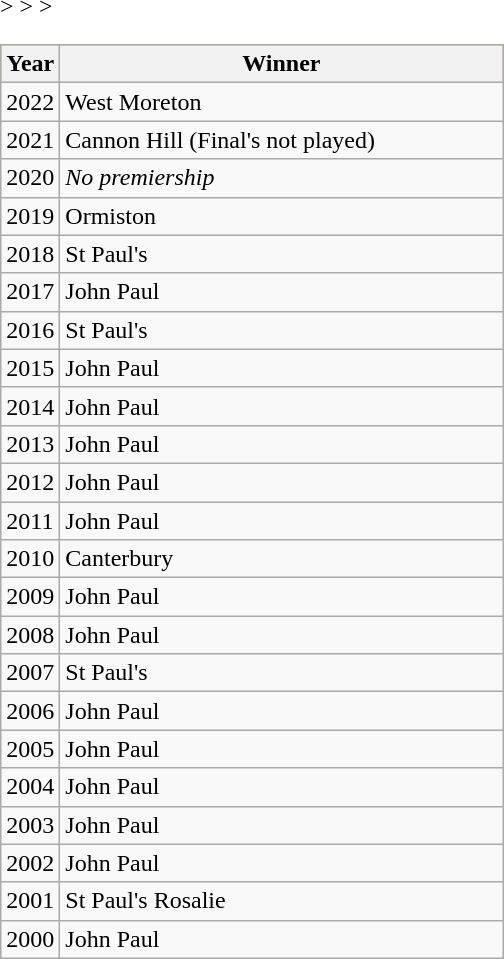<table class="wikitable">
<tr bgcolor=#bdb76b>
<th style="width:2em;">Year</th>
<th style="width:18em;">Winner</th>
</tr>
<tr -->>
<td>2022</td>
<td>West Moreton</td>
</tr>
<tr -->>
<td>2021</td>
<td>Cannon Hill (Final's not played)</td>
</tr>
<tr -->>
<td>2020</td>
<td><em>No premiership</em></td>
</tr>
<tr>
<td>2019</td>
<td>Ormiston</td>
</tr>
<tr>
<td>2018</td>
<td>St Paul's</td>
</tr>
<tr>
<td>2017</td>
<td>John Paul</td>
</tr>
<tr>
<td>2016</td>
<td>St Paul's</td>
</tr>
<tr>
<td>2015</td>
<td>John Paul</td>
</tr>
<tr>
<td>2014</td>
<td>John Paul</td>
</tr>
<tr>
<td>2013</td>
<td>John Paul</td>
</tr>
<tr>
<td>2012</td>
<td>John Paul</td>
</tr>
<tr>
<td>2011</td>
<td>John Paul</td>
</tr>
<tr>
<td>2010</td>
<td>Canterbury</td>
</tr>
<tr>
<td>2009</td>
<td>John Paul</td>
</tr>
<tr>
<td>2008</td>
<td>John Paul</td>
</tr>
<tr>
<td>2007</td>
<td>St Paul's</td>
</tr>
<tr>
<td>2006</td>
<td>John Paul</td>
</tr>
<tr>
<td>2005</td>
<td>John Paul</td>
</tr>
<tr>
<td>2004</td>
<td>John Paul</td>
</tr>
<tr>
<td>2003</td>
<td>John Paul</td>
</tr>
<tr>
<td>2002</td>
<td>John Paul</td>
</tr>
<tr>
<td>2001</td>
<td>St Paul's Rosalie</td>
</tr>
<tr>
<td>2000</td>
<td>John Paul</td>
</tr>
</table>
